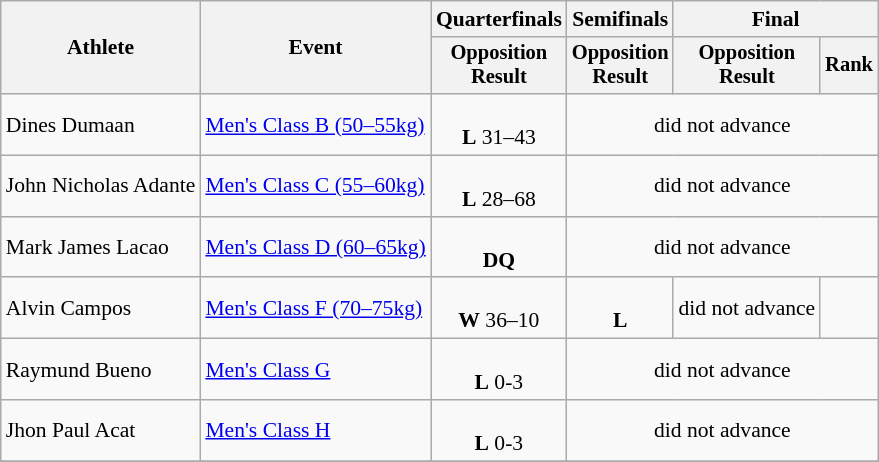<table class=wikitable style="font-size:90%; text-align:center">
<tr>
<th rowspan=2>Athlete</th>
<th rowspan=2>Event</th>
<th>Quarterfinals</th>
<th>Semifinals</th>
<th colspan=2>Final</th>
</tr>
<tr style="font-size:95%">
<th>Opposition<br>Result</th>
<th>Opposition<br>Result</th>
<th>Opposition<br>Result</th>
<th>Rank</th>
</tr>
<tr>
<td align=left>Dines Dumaan</td>
<td align=left><a href='#'>Men's Class B (50–55kg)</a></td>
<td> <br><strong>L</strong> 31–43</td>
<td colspan="3">did not advance</td>
</tr>
<tr>
<td align=left>John Nicholas Adante</td>
<td align=left><a href='#'>Men's Class C (55–60kg)</a></td>
<td> <br><strong>L</strong> 28–68</td>
<td colspan="3">did not advance</td>
</tr>
<tr>
<td align=left>Mark James Lacao</td>
<td align=left><a href='#'>Men's Class D (60–65kg)</a></td>
<td> <br><strong>DQ</strong></td>
<td colspan="3">did not advance</td>
</tr>
<tr>
<td align=left>Alvin Campos</td>
<td align=left><a href='#'>Men's Class F (70–75kg)</a></td>
<td> <br> <strong>W</strong> 36–10</td>
<td> <br> <strong>L</strong></td>
<td colspan="1">did not advance</td>
<td></td>
</tr>
<tr>
<td align=left>Raymund Bueno</td>
<td align=left><a href='#'>Men's Class G</a></td>
<td> <br><strong>L</strong> 0-3</td>
<td colspan="3">did not advance</td>
</tr>
<tr>
<td align=left>Jhon Paul Acat</td>
<td align=left><a href='#'>Men's Class H</a></td>
<td> <br><strong>L</strong> 0-3</td>
<td colspan="3">did not advance</td>
</tr>
<tr>
</tr>
</table>
